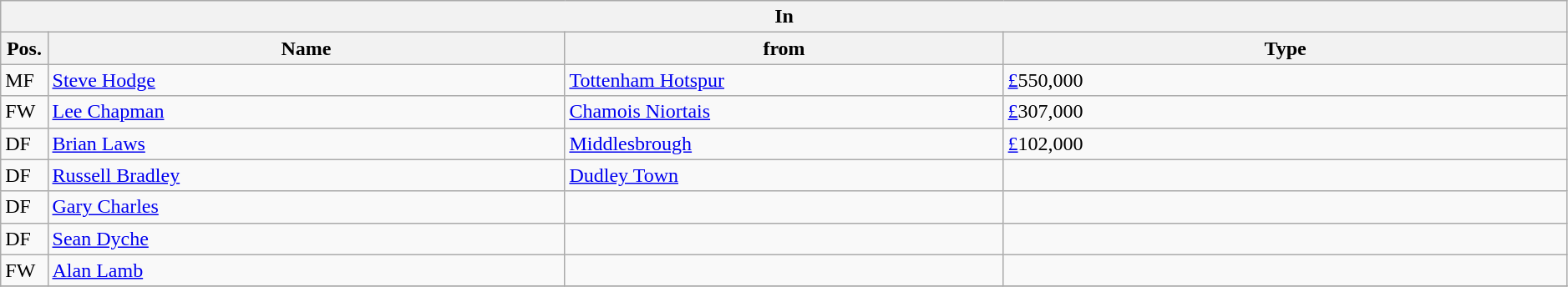<table class="wikitable" style="font-size:100%;width:99%;">
<tr>
<th colspan="4">In</th>
</tr>
<tr>
<th width=3%>Pos.</th>
<th width=33%>Name</th>
<th width=28%>from</th>
<th width=36%>Type</th>
</tr>
<tr>
<td>MF</td>
<td><a href='#'>Steve Hodge</a></td>
<td><a href='#'>Tottenham Hotspur</a></td>
<td><a href='#'>£</a>550,000</td>
</tr>
<tr>
<td>FW</td>
<td><a href='#'>Lee Chapman</a></td>
<td><a href='#'>Chamois Niortais</a></td>
<td><a href='#'>£</a>307,000</td>
</tr>
<tr>
<td>DF</td>
<td><a href='#'>Brian Laws</a></td>
<td><a href='#'>Middlesbrough</a></td>
<td><a href='#'>£</a>102,000</td>
</tr>
<tr>
<td>DF</td>
<td><a href='#'>Russell Bradley</a></td>
<td><a href='#'>Dudley Town</a></td>
<td></td>
</tr>
<tr>
<td>DF</td>
<td><a href='#'>Gary Charles</a></td>
<td></td>
<td></td>
</tr>
<tr>
<td>DF</td>
<td><a href='#'>Sean Dyche</a></td>
<td></td>
<td></td>
</tr>
<tr>
<td>FW</td>
<td><a href='#'>Alan Lamb</a></td>
<td></td>
<td></td>
</tr>
<tr>
</tr>
</table>
